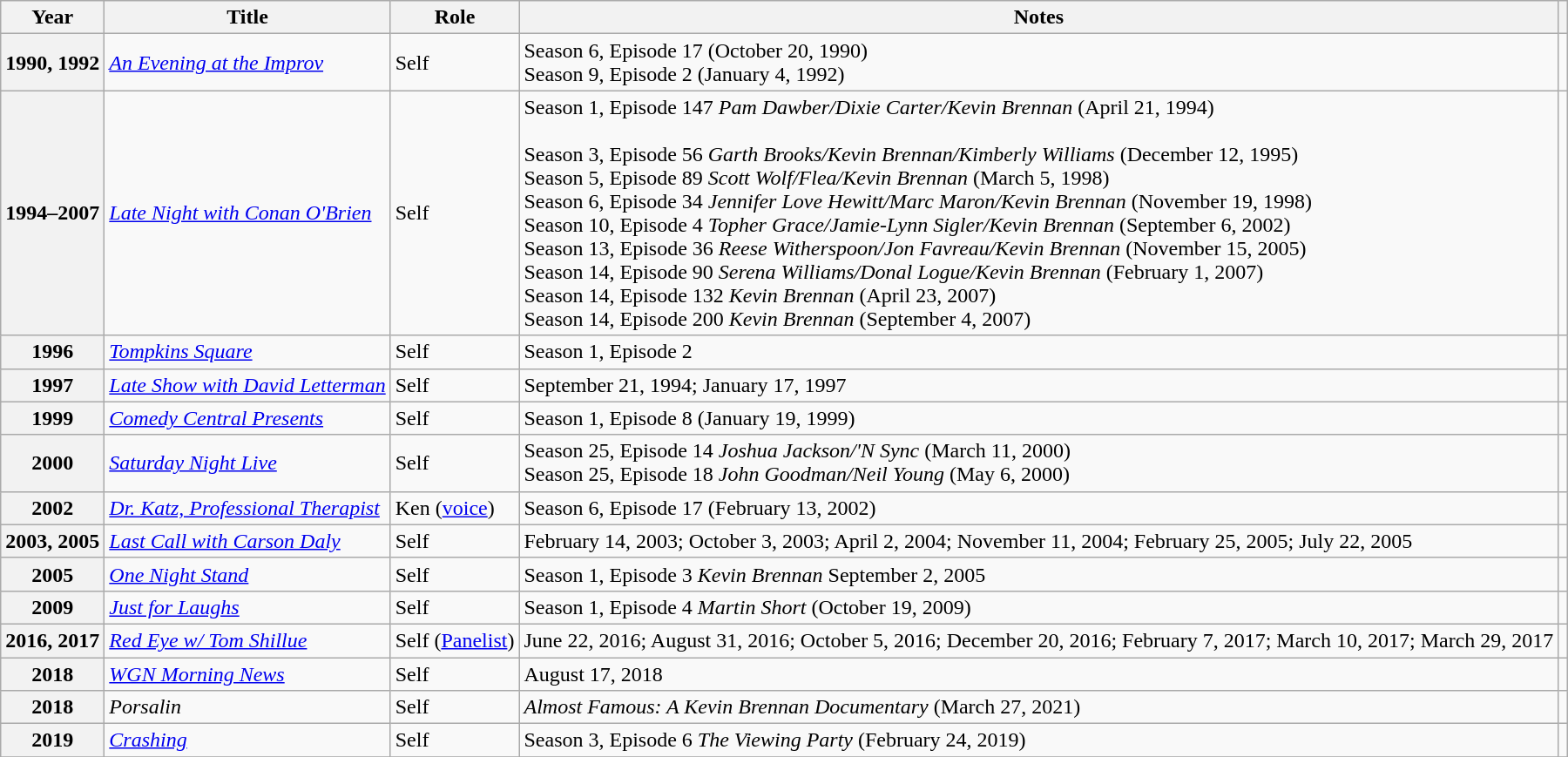<table class="wikitable plainrowheaders sortable" style="margin-right: 0;">
<tr>
<th scope="col">Year</th>
<th scope="col">Title</th>
<th scope="col">Role</th>
<th scope="col" class="unsortable">Notes</th>
<th scope="col" class="unsortable"></th>
</tr>
<tr>
<th scope="row">1990, 1992</th>
<td><em><a href='#'>An Evening at the Improv</a></em></td>
<td>Self</td>
<td>Season 6, Episode 17 (October 20, 1990)<br>Season 9, Episode 2 (January 4, 1992)</td>
<td></td>
</tr>
<tr>
<th scope="row">1994–2007</th>
<td><em><a href='#'>Late Night with Conan O'Brien</a></em></td>
<td>Self</td>
<td>Season 1, Episode 147 <em>Pam Dawber/Dixie Carter/Kevin Brennan</em> (April 21, 1994)<br><br>Season 3, Episode 56 <em>Garth Brooks/Kevin Brennan/Kimberly Williams</em> (December 12, 1995)<br>
Season 5, Episode 89 <em>Scott Wolf/Flea/Kevin Brennan</em> (March 5, 1998)<br>
Season 6, Episode 34 <em>Jennifer Love Hewitt/Marc Maron/Kevin Brennan</em> (November 19, 1998)<br>
Season 10, Episode 4 <em>Topher Grace/Jamie-Lynn Sigler/Kevin Brennan</em> (September 6, 2002)<br>
Season 13, Episode 36 <em>Reese Witherspoon/Jon Favreau/Kevin Brennan</em> (November 15, 2005)<br>
Season 14, Episode 90 <em>Serena Williams/Donal Logue/Kevin Brennan</em> (February 1, 2007)<br>
Season 14, Episode 132 <em>Kevin Brennan</em> (April 23, 2007)<br>
Season 14, Episode 200 <em>Kevin Brennan</em> (September 4, 2007)</td>
<td></td>
</tr>
<tr>
<th scope="row">1996</th>
<td><em><a href='#'>Tompkins Square</a></em></td>
<td>Self</td>
<td>Season 1, Episode 2</td>
<td></td>
</tr>
<tr>
<th scope="row">1997</th>
<td><em><a href='#'>Late Show with David Letterman</a></em></td>
<td>Self</td>
<td>September 21, 1994; January 17, 1997</td>
<td></td>
</tr>
<tr>
<th scope="row">1999</th>
<td><em><a href='#'>Comedy Central Presents</a></em></td>
<td>Self</td>
<td>Season 1, Episode 8 (January 19, 1999)</td>
<td></td>
</tr>
<tr>
<th scope="row">2000</th>
<td><em><a href='#'>Saturday Night Live</a></em></td>
<td>Self</td>
<td>Season 25, Episode 14 <em>Joshua Jackson/'N Sync</em> (March 11, 2000)<br>Season 25, Episode 18 <em>John Goodman/Neil Young</em> (May 6, 2000)</td>
<td></td>
</tr>
<tr>
<th scope="row">2002</th>
<td><em><a href='#'>Dr. Katz, Professional Therapist</a></em></td>
<td>Ken (<a href='#'>voice</a>)</td>
<td>Season 6, Episode 17 (February 13, 2002)</td>
<td></td>
</tr>
<tr>
<th scope="row">2003, 2005</th>
<td><em><a href='#'>Last Call with Carson Daly</a></em></td>
<td>Self</td>
<td>February 14, 2003; October 3, 2003; April 2, 2004; November 11, 2004; February 25, 2005; July 22, 2005</td>
<td></td>
</tr>
<tr>
<th scope="row">2005</th>
<td><em><a href='#'>One Night Stand</a></em></td>
<td>Self</td>
<td>Season 1, Episode 3 <em>Kevin Brennan</em> September 2, 2005</td>
<td></td>
</tr>
<tr>
<th scope="row">2009</th>
<td><em><a href='#'>Just for Laughs</a></em></td>
<td>Self</td>
<td>Season 1, Episode 4 <em>Martin Short</em> (October 19, 2009)</td>
<td></td>
</tr>
<tr>
<th scope="row">2016, 2017</th>
<td><em><a href='#'>Red Eye w/ Tom Shillue</a></em></td>
<td>Self (<a href='#'>Panelist</a>)</td>
<td>June 22, 2016; August 31, 2016; October 5, 2016; December 20, 2016; February 7, 2017; March 10, 2017; March 29, 2017</td>
<td></td>
</tr>
<tr>
<th scope="row">2018</th>
<td><em><a href='#'>WGN Morning News</a></em></td>
<td>Self</td>
<td>August 17, 2018</td>
<td></td>
</tr>
<tr>
<th scope="row">2018</th>
<td><em>Porsalin</em></td>
<td>Self</td>
<td><em>Almost Famous: A Kevin Brennan Documentary</em> (March 27, 2021)</td>
<td></td>
</tr>
<tr>
<th scope="row">2019</th>
<td><em><a href='#'>Crashing</a></em></td>
<td>Self</td>
<td>Season 3, Episode 6 <em>The Viewing Party</em> (February 24, 2019)</td>
<td></td>
</tr>
<tr>
</tr>
</table>
